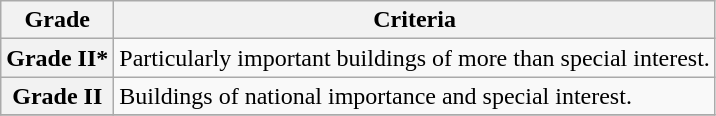<table class="wikitable" border="1">
<tr>
<th>Grade</th>
<th>Criteria</th>
</tr>
<tr>
<th>Grade II*</th>
<td>Particularly important buildings of more than special interest.</td>
</tr>
<tr>
<th>Grade II</th>
<td>Buildings of national importance and special interest.</td>
</tr>
<tr>
</tr>
</table>
